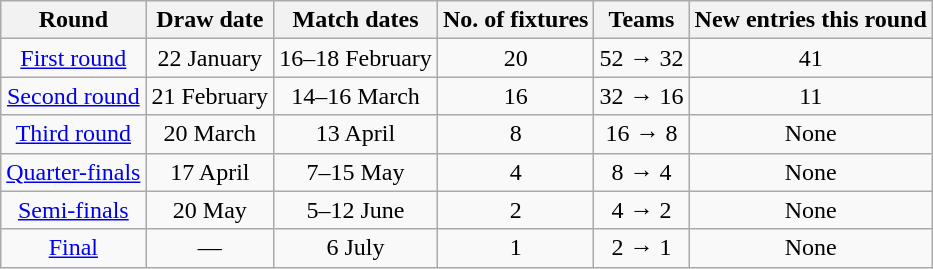<table class="wikitable" style="text-align:center">
<tr>
<th>Round</th>
<th>Draw date</th>
<th>Match dates</th>
<th>No. of fixtures</th>
<th>Teams</th>
<th>New entries this round</th>
</tr>
<tr>
<td><a href='#'>First round</a></td>
<td>22 January</td>
<td>16–18 February</td>
<td>20</td>
<td>52 → 32</td>
<td>41</td>
</tr>
<tr>
<td><a href='#'>Second round</a></td>
<td>21 February</td>
<td>14–16 March</td>
<td>16</td>
<td>32 → 16</td>
<td>11</td>
</tr>
<tr>
<td><a href='#'>Third round</a></td>
<td>20 March</td>
<td>13 April</td>
<td>8</td>
<td>16 → 8</td>
<td>None</td>
</tr>
<tr>
<td><a href='#'>Quarter-finals</a></td>
<td>17 April</td>
<td>7–15 May</td>
<td>4</td>
<td>8 → 4</td>
<td>None</td>
</tr>
<tr>
<td><a href='#'>Semi-finals</a></td>
<td>20 May</td>
<td>5–12 June</td>
<td>2</td>
<td>4 → 2</td>
<td>None</td>
</tr>
<tr>
<td><a href='#'>Final</a></td>
<td>—</td>
<td>6 July</td>
<td>1</td>
<td>2 → 1</td>
<td>None</td>
</tr>
</table>
